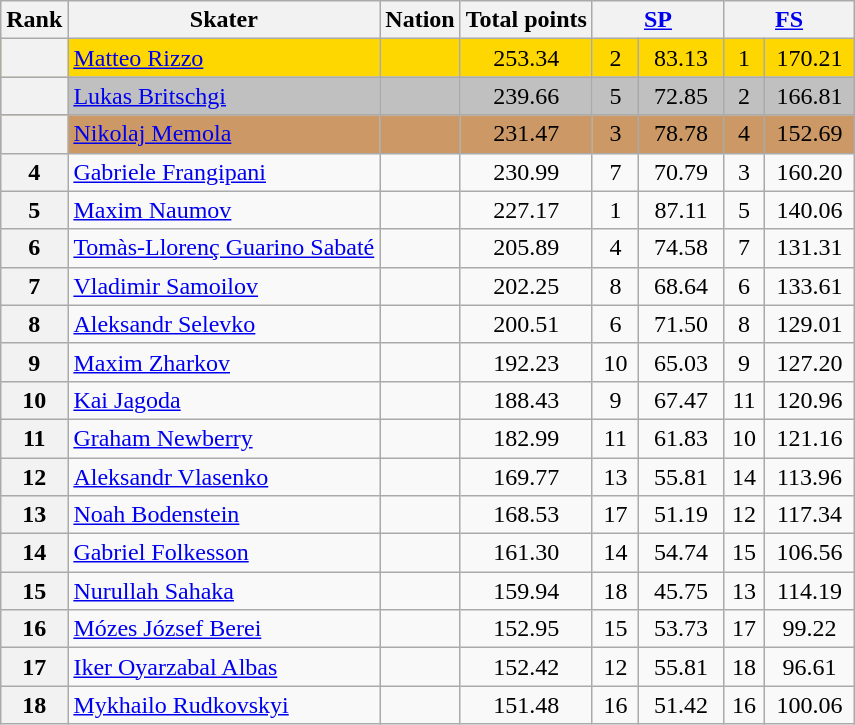<table class="wikitable sortable" style="text-align:left">
<tr>
<th scope="col">Rank</th>
<th scope="col">Skater</th>
<th scope="col">Nation</th>
<th scope="col">Total points</th>
<th scope="col" colspan="2" width="80px"><a href='#'>SP</a></th>
<th scope="col" colspan="2" width="80px"><a href='#'>FS</a></th>
</tr>
<tr bgcolor="gold">
<th scope="row"></th>
<td><a href='#'>Matteo Rizzo</a></td>
<td></td>
<td align="center">253.34</td>
<td align="center">2</td>
<td align="center">83.13</td>
<td align="center">1</td>
<td align="center">170.21</td>
</tr>
<tr bgcolor="silver">
<th scope="row"></th>
<td><a href='#'>Lukas Britschgi</a></td>
<td></td>
<td align="center">239.66</td>
<td align="center">5</td>
<td align="center">72.85</td>
<td align="center">2</td>
<td align="center">166.81</td>
</tr>
<tr bgcolor="cc9966">
<th scope="row"></th>
<td><a href='#'>Nikolaj Memola</a></td>
<td></td>
<td align="center">231.47</td>
<td align="center">3</td>
<td align="center">78.78</td>
<td align="center">4</td>
<td align="center">152.69</td>
</tr>
<tr>
<th scope="row">4</th>
<td><a href='#'>Gabriele Frangipani</a></td>
<td></td>
<td align="center">230.99</td>
<td align="center">7</td>
<td align="center">70.79</td>
<td align="center">3</td>
<td align="center">160.20</td>
</tr>
<tr>
<th scope="row">5</th>
<td><a href='#'>Maxim Naumov</a></td>
<td></td>
<td align="center">227.17</td>
<td align="center">1</td>
<td align="center">87.11</td>
<td align="center">5</td>
<td align="center">140.06</td>
</tr>
<tr>
<th scope="row">6</th>
<td><a href='#'>Tomàs-Llorenç Guarino Sabaté</a></td>
<td></td>
<td align="center">205.89</td>
<td align="center">4</td>
<td align="center">74.58</td>
<td align="center">7</td>
<td align="center">131.31</td>
</tr>
<tr>
<th scope="row">7</th>
<td><a href='#'>Vladimir Samoilov</a></td>
<td></td>
<td align="center">202.25</td>
<td align="center">8</td>
<td align="center">68.64</td>
<td align="center">6</td>
<td align="center">133.61</td>
</tr>
<tr>
<th scope="row">8</th>
<td><a href='#'>Aleksandr Selevko</a></td>
<td></td>
<td align="center">200.51</td>
<td align="center">6</td>
<td align="center">71.50</td>
<td align="center">8</td>
<td align="center">129.01</td>
</tr>
<tr>
<th scope="row">9</th>
<td><a href='#'>Maxim Zharkov</a></td>
<td></td>
<td align="center">192.23</td>
<td align="center">10</td>
<td align="center">65.03</td>
<td align="center">9</td>
<td align="center">127.20</td>
</tr>
<tr>
<th scope="row">10</th>
<td><a href='#'>Kai Jagoda</a></td>
<td></td>
<td align="center">188.43</td>
<td align="center">9</td>
<td align="center">67.47</td>
<td align="center">11</td>
<td align="center">120.96</td>
</tr>
<tr>
<th scope="row">11</th>
<td><a href='#'>Graham Newberry</a></td>
<td></td>
<td align="center">182.99</td>
<td align="center">11</td>
<td align="center">61.83</td>
<td align="center">10</td>
<td align="center">121.16</td>
</tr>
<tr>
<th scope="row">12</th>
<td><a href='#'>Aleksandr Vlasenko</a></td>
<td></td>
<td align="center">169.77</td>
<td align="center">13</td>
<td align="center">55.81</td>
<td align="center">14</td>
<td align="center">113.96</td>
</tr>
<tr>
<th scope="row">13</th>
<td><a href='#'>Noah Bodenstein</a></td>
<td></td>
<td align="center">168.53</td>
<td align="center">17</td>
<td align="center">51.19</td>
<td align="center">12</td>
<td align="center">117.34</td>
</tr>
<tr>
<th scope="row">14</th>
<td><a href='#'>Gabriel Folkesson</a></td>
<td></td>
<td align="center">161.30</td>
<td align="center">14</td>
<td align="center">54.74</td>
<td align="center">15</td>
<td align="center">106.56</td>
</tr>
<tr>
<th scope="row">15</th>
<td><a href='#'>Nurullah Sahaka</a></td>
<td></td>
<td align="center">159.94</td>
<td align="center">18</td>
<td align="center">45.75</td>
<td align="center">13</td>
<td align="center">114.19</td>
</tr>
<tr>
<th scope="row">16</th>
<td><a href='#'>Mózes József Berei</a></td>
<td></td>
<td align="center">152.95</td>
<td align="center">15</td>
<td align="center">53.73</td>
<td align="center">17</td>
<td align="center">99.22</td>
</tr>
<tr>
<th scope="row">17</th>
<td><a href='#'>Iker Oyarzabal Albas</a></td>
<td></td>
<td align="center">152.42</td>
<td align="center">12</td>
<td align="center">55.81</td>
<td align="center">18</td>
<td align="center">96.61</td>
</tr>
<tr>
<th scope="row">18</th>
<td><a href='#'>Mykhailo Rudkovskyi</a></td>
<td></td>
<td align="center">151.48</td>
<td align="center">16</td>
<td align="center">51.42</td>
<td align="center">16</td>
<td align="center">100.06</td>
</tr>
</table>
